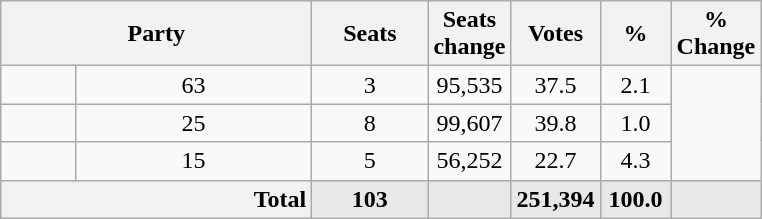<table class="wikitable sortable">
<tr>
<th style="width:200px" colspan=2>Party</th>
<th style="width:70px;">Seats</th>
<th style="width:40px;">Seats change</th>
<th style="width:40px;">Votes</th>
<th style="width:40px;">%</th>
<th style="width:40px;">% Change</th>
</tr>
<tr>
<td></td>
<td align=center>63</td>
<td align=center>3</td>
<td align=center>95,535</td>
<td align=center>37.5</td>
<td align=center>2.1</td>
</tr>
<tr>
<td></td>
<td align="center">25</td>
<td align="center">8</td>
<td align="center">99,607</td>
<td align="center">39.8</td>
<td align="center">1.0</td>
</tr>
<tr>
<td></td>
<td align=center>15</td>
<td align=center>5</td>
<td align=center>56,252</td>
<td align=center>22.7</td>
<td align=center>4.3</td>
</tr>
<tr style="font-weight:bold; background:rgb(232,232,232);">
<th colspan=2 style=text-align:right>Total</th>
<td align=center>103</td>
<td></td>
<td align=center>251,394</td>
<td align=center>100.0</td>
<td align=center></td>
</tr>
</table>
